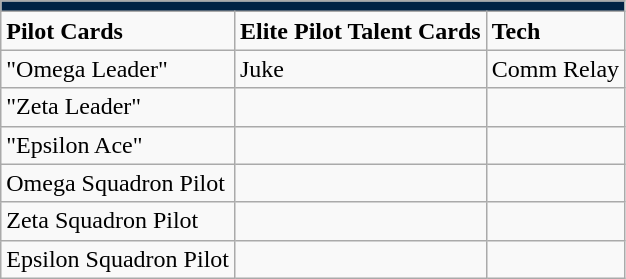<table class="wikitable">
<tr style="background:#002244;">
<td colspan="5"></td>
</tr>
<tr>
<td><strong>Pilot Cards</strong></td>
<td><strong>Elite Pilot Talent Cards</strong></td>
<td><strong>Tech</strong></td>
</tr>
<tr>
<td>"Omega Leader"</td>
<td>Juke</td>
<td>Comm Relay</td>
</tr>
<tr>
<td>"Zeta Leader"</td>
<td></td>
<td></td>
</tr>
<tr>
<td>"Epsilon Ace"</td>
<td></td>
<td></td>
</tr>
<tr>
<td>Omega Squadron Pilot</td>
<td></td>
<td></td>
</tr>
<tr>
<td>Zeta Squadron Pilot</td>
<td></td>
<td></td>
</tr>
<tr>
<td>Epsilon Squadron Pilot</td>
<td></td>
<td></td>
</tr>
</table>
